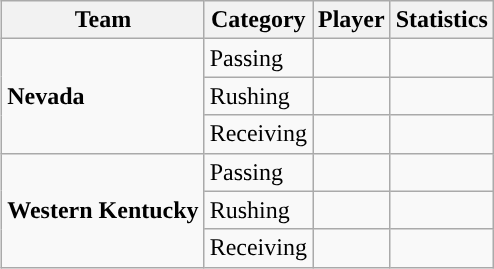<table class="wikitable" style="float: right;">
<tr>
<th>Team</th>
<th>Category</th>
<th>Player</th>
<th>Statistics</th>
</tr>
<tr>
<td rowspan=3><strong>Nevada</strong></td>
<td>Passing</td>
<td></td>
<td></td>
</tr>
<tr>
<td>Rushing</td>
<td></td>
<td></td>
</tr>
<tr>
<td>Receiving</td>
<td></td>
<td></td>
</tr>
<tr>
<td rowspan=3><strong>Western Kentucky</strong></td>
<td>Passing</td>
<td></td>
<td></td>
</tr>
<tr>
<td>Rushing</td>
<td></td>
<td></td>
</tr>
<tr>
<td>Receiving</td>
<td></td>
<td></td>
</tr>
</table>
